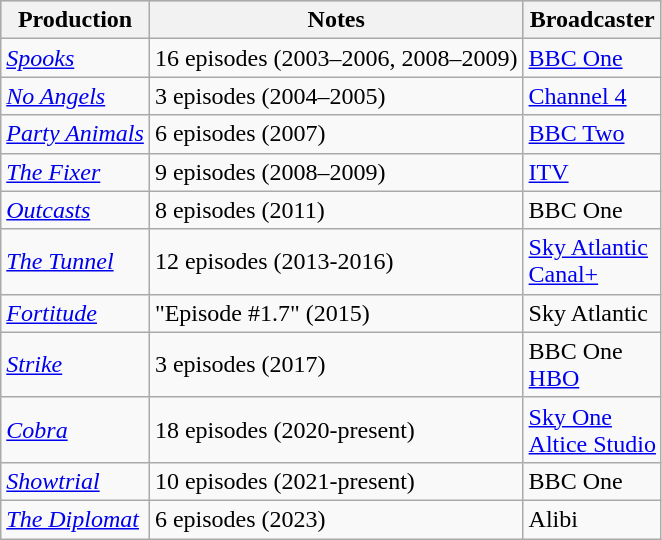<table class="wikitable">
<tr style="background:#ccc; text-align:center;">
<th>Production</th>
<th>Notes</th>
<th>Broadcaster</th>
</tr>
<tr>
<td><em><a href='#'>Spooks</a></em></td>
<td>16 episodes (2003–2006, 2008–2009)</td>
<td><a href='#'>BBC One</a></td>
</tr>
<tr>
<td><em><a href='#'>No Angels</a></em></td>
<td>3 episodes (2004–2005)</td>
<td><a href='#'>Channel 4</a></td>
</tr>
<tr>
<td><em><a href='#'>Party Animals</a></em></td>
<td>6 episodes (2007)</td>
<td><a href='#'>BBC Two</a></td>
</tr>
<tr>
<td><em><a href='#'>The Fixer</a></em></td>
<td>9 episodes (2008–2009)</td>
<td><a href='#'>ITV</a></td>
</tr>
<tr>
<td><em><a href='#'>Outcasts</a></em></td>
<td>8 episodes (2011)</td>
<td>BBC One</td>
</tr>
<tr>
<td><em><a href='#'>The Tunnel</a></em></td>
<td>12 episodes (2013-2016)</td>
<td><a href='#'>Sky Atlantic</a><br><a href='#'>Canal+</a></td>
</tr>
<tr>
<td><em><a href='#'>Fortitude</a></em></td>
<td>"Episode #1.7" (2015)</td>
<td>Sky Atlantic</td>
</tr>
<tr>
<td><em><a href='#'>Strike</a></em></td>
<td>3 episodes (2017)</td>
<td>BBC One<br><a href='#'>HBO</a></td>
</tr>
<tr>
<td><em><a href='#'>Cobra</a></em></td>
<td>18 episodes (2020-present)</td>
<td><a href='#'>Sky One</a><br><a href='#'>Altice Studio</a></td>
</tr>
<tr>
<td><em><a href='#'>Showtrial</a></em></td>
<td>10 episodes (2021-present)</td>
<td>BBC One</td>
</tr>
<tr>
<td><em><a href='#'>The Diplomat</a></em></td>
<td>6 episodes (2023)</td>
<td>Alibi</td>
</tr>
</table>
